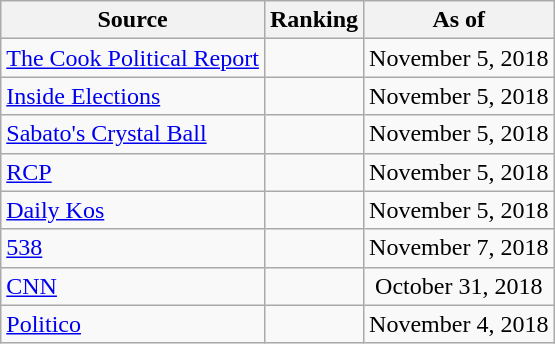<table class="wikitable" style="text-align:center">
<tr>
<th>Source</th>
<th>Ranking</th>
<th>As of</th>
</tr>
<tr>
<td align=left><a href='#'>The Cook Political Report</a></td>
<td></td>
<td>November 5, 2018</td>
</tr>
<tr>
<td align=left><a href='#'>Inside Elections</a></td>
<td></td>
<td>November 5, 2018</td>
</tr>
<tr>
<td align=left><a href='#'>Sabato's Crystal Ball</a></td>
<td></td>
<td>November 5, 2018</td>
</tr>
<tr>
<td align="left"><a href='#'>RCP</a></td>
<td></td>
<td>November 5, 2018</td>
</tr>
<tr>
<td align="left"><a href='#'>Daily Kos</a></td>
<td></td>
<td>November 5, 2018</td>
</tr>
<tr>
<td align="left"><a href='#'>538</a></td>
<td></td>
<td>November 7, 2018</td>
</tr>
<tr>
<td align="left"><a href='#'>CNN</a></td>
<td></td>
<td>October 31, 2018</td>
</tr>
<tr>
<td align="left"><a href='#'>Politico</a></td>
<td></td>
<td>November 4, 2018</td>
</tr>
</table>
